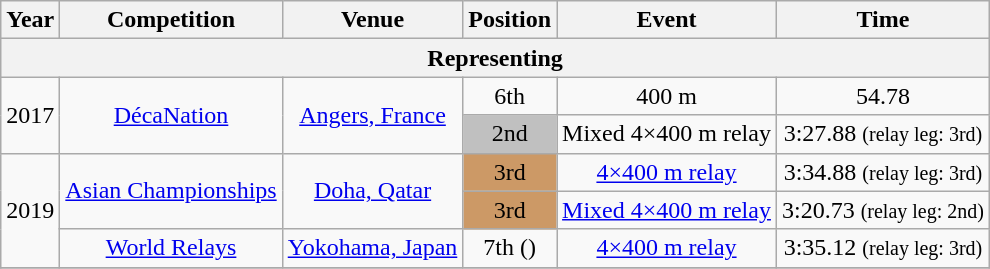<table class="wikitable sortable" style=text-align:center>
<tr>
<th>Year</th>
<th>Competition</th>
<th>Venue</th>
<th>Position</th>
<th>Event</th>
<th>Time</th>
</tr>
<tr>
<th colspan="6">Representing </th>
</tr>
<tr>
<td rowspan=2>2017</td>
<td rowspan=2><a href='#'>DécaNation</a></td>
<td rowspan=2><a href='#'>Angers, France</a></td>
<td>6th</td>
<td>400 m</td>
<td>54.78</td>
</tr>
<tr>
<td bgcolor="silver">2nd</td>
<td>Mixed 4×400 m relay</td>
<td>3:27.88 <small>(relay leg: 3rd)</small></td>
</tr>
<tr>
<td rowspan=3>2019</td>
<td rowspan=2><a href='#'>Asian Championships</a></td>
<td rowspan=2><a href='#'>Doha, Qatar</a></td>
<td bgcolor="cc9966">3rd</td>
<td><a href='#'>4×400 m relay</a></td>
<td>3:34.88 <small>(relay leg: 3rd)</small></td>
</tr>
<tr>
<td bgcolor="cc9966">3rd</td>
<td><a href='#'>Mixed 4×400 m relay</a></td>
<td>3:20.73 <small>(relay leg: 2nd)</small></td>
</tr>
<tr>
<td><a href='#'>World Relays</a></td>
<td><a href='#'>Yokohama, Japan</a></td>
<td>7th ()</td>
<td><a href='#'>4×400 m relay</a></td>
<td>3:35.12 <small>(relay leg: 3rd)</small></td>
</tr>
<tr>
</tr>
</table>
